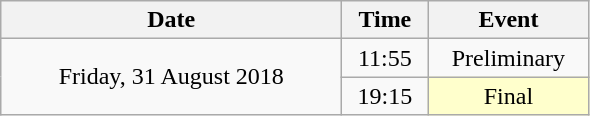<table class = "wikitable" style="text-align:center;">
<tr>
<th width=220>Date</th>
<th width=50>Time</th>
<th width=100>Event</th>
</tr>
<tr>
<td rowspan=2>Friday, 31 August 2018</td>
<td>11:55</td>
<td>Preliminary</td>
</tr>
<tr>
<td>19:15</td>
<td bgcolor=ffffcc>Final</td>
</tr>
</table>
